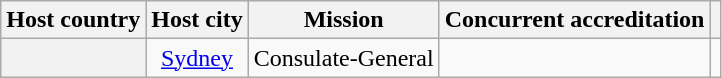<table class="wikitable plainrowheaders" style="text-align:center;">
<tr>
<th scope="col">Host country</th>
<th scope="col">Host city</th>
<th scope="col">Mission</th>
<th scope="col">Concurrent accreditation</th>
<th scope="col"></th>
</tr>
<tr>
<th scope="row"></th>
<td><a href='#'>Sydney</a></td>
<td>Consulate-General</td>
<td></td>
<td></td>
</tr>
</table>
